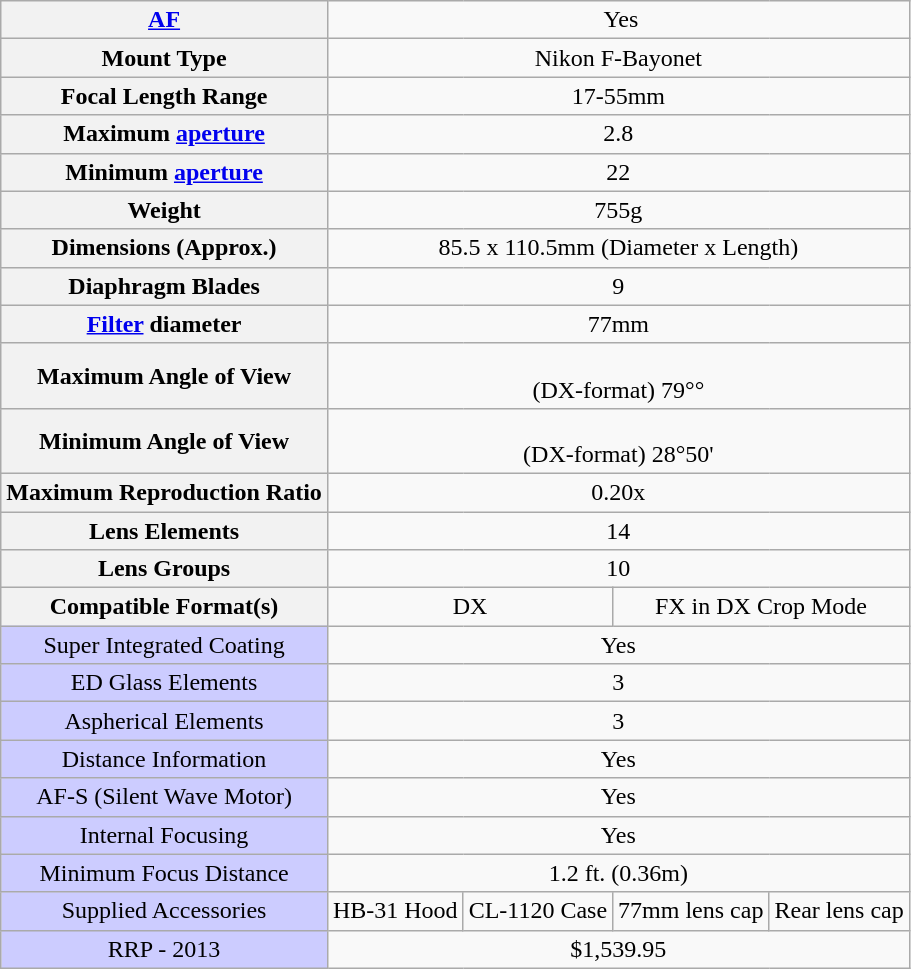<table class="wikitable">
<tr>
<th bgcolor="#CCCCFF" align="center"><a href='#'>AF</a></th>
<td align="center" colspan="5"> Yes</td>
</tr>
<tr>
<th bgcolor="#CCCCFF" align="center">Mount Type</th>
<td align="center" colspan="5">Nikon F-Bayonet</td>
</tr>
<tr>
<th bgcolor="#CCCCFF" align="center">Focal Length Range</th>
<td align="center" colspan="5">17-55mm</td>
</tr>
<tr>
<th bgcolor="#CCCCFF" align="center">Maximum <a href='#'>aperture</a></th>
<td align="center" colspan="5">2.8</td>
</tr>
<tr>
<th bgcolor="#CCCCFF" align="center">Minimum <a href='#'>aperture</a></th>
<td align="center" colspan="5">22</td>
</tr>
<tr>
<th bgcolor="#CCCCFF" align="center">Weight</th>
<td align="center" colspan="5">755g</td>
</tr>
<tr>
<th bgcolor="#CCCCFF" align="center">Dimensions (Approx.)</th>
<td align="center" colspan="5">85.5 x 110.5mm (Diameter x Length)</td>
</tr>
<tr>
<th bgcolor="#CCCCFF" align="center">Diaphragm Blades</th>
<td align="center" colspan="5">9</td>
</tr>
<tr>
<th bgcolor="#CCCCFF" align="center"><a href='#'>Filter</a> diameter</th>
<td align="center" colspan="5">77mm</td>
</tr>
<tr>
<th bgcolor="#CCCCFF" align="center">Maximum Angle of View</th>
<td align="center" colspan="5"><br>(DX-format)
79°°</td>
</tr>
<tr>
<th bgcolor="#CCCCFF" align="center">Minimum Angle of View</th>
<td align="center" colspan="5"><br>(DX-format)
28°50'</td>
</tr>
<tr>
<th bgcolor="#CCCCFF" align="center">Maximum Reproduction Ratio</th>
<td align="center" colspan="5">0.20x</td>
</tr>
<tr>
<th bgcolor="#CCCCFF" align="center">Lens Elements</th>
<td align="center" colspan="5">14</td>
</tr>
<tr>
<th bgcolor="#CCCCFF" align="center">Lens Groups</th>
<td align="center" colspan="5">10</td>
</tr>
<tr>
<th bgcolor="#CCCCFF" align="center">Compatible Format(s)</th>
<td align="center" colspan="2">DX</td>
<td align="center" colspan="3">FX in DX Crop Mode</td>
</tr>
<tr>
<td bgcolor="#CCCCFF" align="center">Super Integrated Coating</td>
<td align="center" colspan="5">Yes</td>
</tr>
<tr>
<td bgcolor="#CCCCFF" align="center">ED Glass Elements</td>
<td align="center" colspan="5">3</td>
</tr>
<tr>
<td bgcolor="#CCCCFF" align="center">Aspherical Elements</td>
<td align="center" colspan="5">3</td>
</tr>
<tr>
<td bgcolor="#CCCCFF" align="center">Distance Information</td>
<td align="center" colspan="5">Yes</td>
</tr>
<tr>
<td bgcolor="#CCCCFF" align="center">AF-S (Silent Wave Motor)</td>
<td align="center" colspan="5">Yes</td>
</tr>
<tr>
<td bgcolor="#CCCCFF" align="center">Internal Focusing</td>
<td align="center" colspan="5">Yes</td>
</tr>
<tr>
<td bgcolor="#CCCCFF" align="center">Minimum Focus Distance</td>
<td align="center" colspan="5">1.2 ft. (0.36m)</td>
</tr>
<tr>
<td bgcolor="#CCCCFF" align="center">Supplied Accessories</td>
<td align="center">HB-31 Hood</td>
<td align="center">CL-1120 Case</td>
<td align="center">77mm lens cap</td>
<td align="center" colspan="2">Rear lens cap</td>
</tr>
<tr>
<td bgcolor="#CCCCFF" align="center">RRP - 2013</td>
<td align="center" colspan="5">$1,539.95</td>
</tr>
</table>
